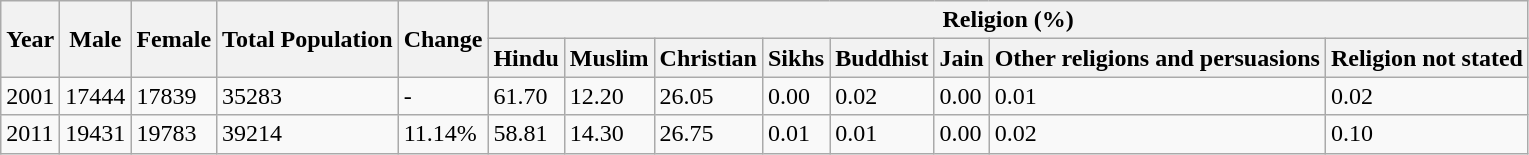<table class="wikitable">
<tr>
<th rowspan="2">Year</th>
<th rowspan="2">Male</th>
<th rowspan="2">Female</th>
<th rowspan="2">Total Population</th>
<th rowspan="2">Change</th>
<th colspan="8">Religion (%)</th>
</tr>
<tr>
<th>Hindu</th>
<th>Muslim</th>
<th>Christian</th>
<th>Sikhs</th>
<th>Buddhist</th>
<th>Jain</th>
<th>Other religions and persuasions</th>
<th>Religion not stated</th>
</tr>
<tr>
<td>2001</td>
<td>17444</td>
<td>17839</td>
<td>35283</td>
<td>-</td>
<td>61.70</td>
<td>12.20</td>
<td>26.05</td>
<td>0.00</td>
<td>0.02</td>
<td>0.00</td>
<td>0.01</td>
<td>0.02</td>
</tr>
<tr>
<td>2011</td>
<td>19431</td>
<td>19783</td>
<td>39214</td>
<td>11.14%</td>
<td>58.81</td>
<td>14.30</td>
<td>26.75</td>
<td>0.01</td>
<td>0.01</td>
<td>0.00</td>
<td>0.02</td>
<td>0.10</td>
</tr>
</table>
